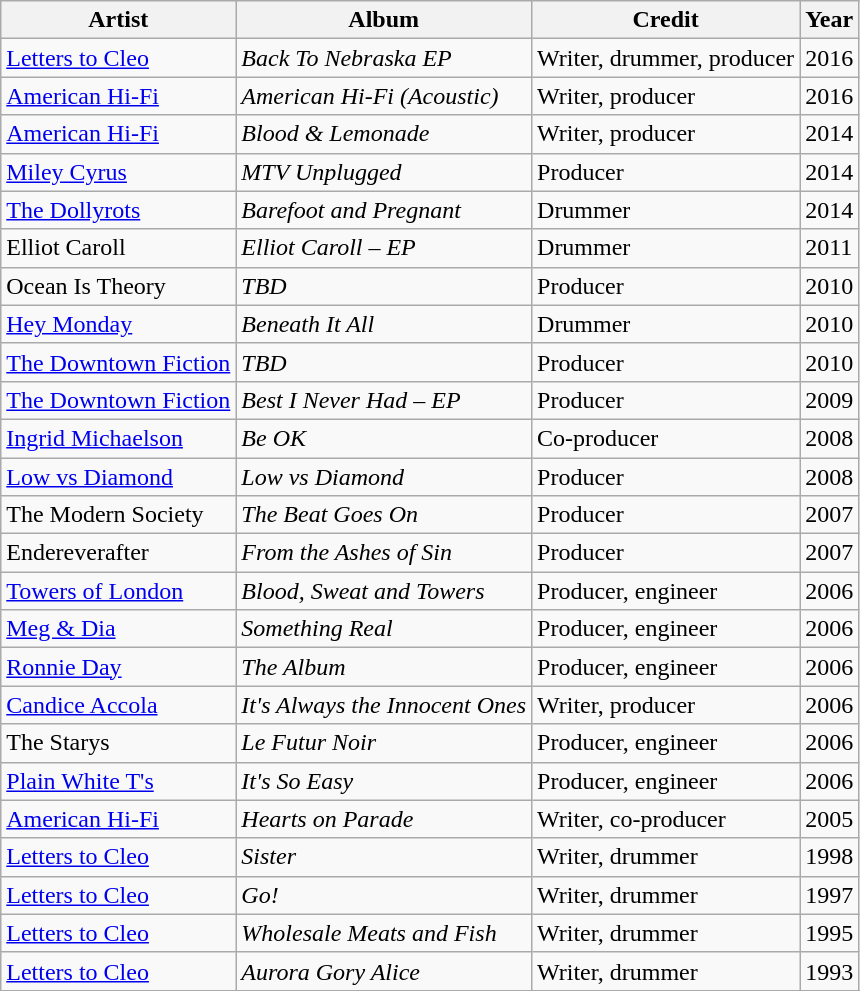<table class="wikitable sortable">
<tr>
<th>Artist</th>
<th>Album</th>
<th>Credit</th>
<th>Year</th>
</tr>
<tr>
<td><a href='#'>Letters to Cleo</a></td>
<td><em>Back To Nebraska EP</em></td>
<td>Writer, drummer, producer</td>
<td>2016</td>
</tr>
<tr>
<td><a href='#'>American Hi-Fi</a></td>
<td><em>American Hi-Fi (Acoustic)</em></td>
<td>Writer, producer</td>
<td>2016</td>
</tr>
<tr>
<td><a href='#'>American Hi-Fi</a></td>
<td><em>Blood & Lemonade</em></td>
<td>Writer, producer</td>
<td>2014</td>
</tr>
<tr>
<td><a href='#'>Miley Cyrus</a></td>
<td><em>MTV Unplugged</em></td>
<td>Producer</td>
<td>2014</td>
</tr>
<tr>
<td><a href='#'>The Dollyrots</a></td>
<td><em>Barefoot and Pregnant</em></td>
<td>Drummer</td>
<td>2014</td>
</tr>
<tr>
<td>Elliot Caroll</td>
<td><em>Elliot Caroll – EP</em></td>
<td>Drummer</td>
<td>2011</td>
</tr>
<tr>
<td>Ocean Is Theory</td>
<td><em>TBD</em></td>
<td>Producer</td>
<td>2010</td>
</tr>
<tr>
<td><a href='#'>Hey Monday</a></td>
<td><em>Beneath It All</em></td>
<td>Drummer</td>
<td>2010</td>
</tr>
<tr>
<td><a href='#'>The Downtown Fiction</a></td>
<td><em>TBD</em></td>
<td>Producer</td>
<td>2010</td>
</tr>
<tr>
<td><a href='#'>The Downtown Fiction</a></td>
<td><em>Best I Never Had – EP</em></td>
<td>Producer</td>
<td>2009</td>
</tr>
<tr>
<td><a href='#'>Ingrid Michaelson</a></td>
<td><em>Be OK</em></td>
<td>Co-producer</td>
<td>2008</td>
</tr>
<tr>
<td><a href='#'>Low vs Diamond</a></td>
<td><em>Low vs Diamond</em></td>
<td>Producer</td>
<td>2008</td>
</tr>
<tr>
<td>The Modern Society</td>
<td><em>The Beat Goes On</em></td>
<td>Producer</td>
<td>2007</td>
</tr>
<tr>
<td>Endereverafter</td>
<td><em>From the Ashes of Sin</em></td>
<td>Producer</td>
<td>2007</td>
</tr>
<tr>
<td><a href='#'>Towers of London</a></td>
<td><em>Blood, Sweat and Towers</em></td>
<td>Producer, engineer</td>
<td>2006</td>
</tr>
<tr>
<td><a href='#'>Meg & Dia</a></td>
<td><em>Something Real</em></td>
<td>Producer, engineer</td>
<td>2006</td>
</tr>
<tr>
<td><a href='#'>Ronnie Day</a></td>
<td><em>The Album</em></td>
<td>Producer, engineer</td>
<td>2006</td>
</tr>
<tr>
<td><a href='#'>Candice Accola</a></td>
<td><em>It's Always the Innocent Ones</em></td>
<td>Writer, producer</td>
<td>2006</td>
</tr>
<tr>
<td>The Starys</td>
<td><em>Le Futur Noir</em></td>
<td>Producer, engineer</td>
<td>2006</td>
</tr>
<tr>
<td><a href='#'>Plain White T's</a></td>
<td><em>It's So Easy</em></td>
<td>Producer, engineer</td>
<td>2006</td>
</tr>
<tr>
<td><a href='#'>American Hi-Fi</a></td>
<td><em>Hearts on Parade</em></td>
<td>Writer, co-producer</td>
<td>2005</td>
</tr>
<tr>
<td><a href='#'>Letters to Cleo</a></td>
<td><em>Sister</em></td>
<td>Writer, drummer</td>
<td>1998</td>
</tr>
<tr>
<td><a href='#'>Letters to Cleo</a></td>
<td><em>Go!</em></td>
<td>Writer, drummer</td>
<td>1997</td>
</tr>
<tr>
<td><a href='#'>Letters to Cleo</a></td>
<td><em>Wholesale Meats and Fish</em></td>
<td>Writer, drummer</td>
<td>1995</td>
</tr>
<tr>
<td><a href='#'>Letters to Cleo</a></td>
<td><em>Aurora Gory Alice</em></td>
<td>Writer, drummer</td>
<td>1993</td>
</tr>
<tr>
</tr>
</table>
